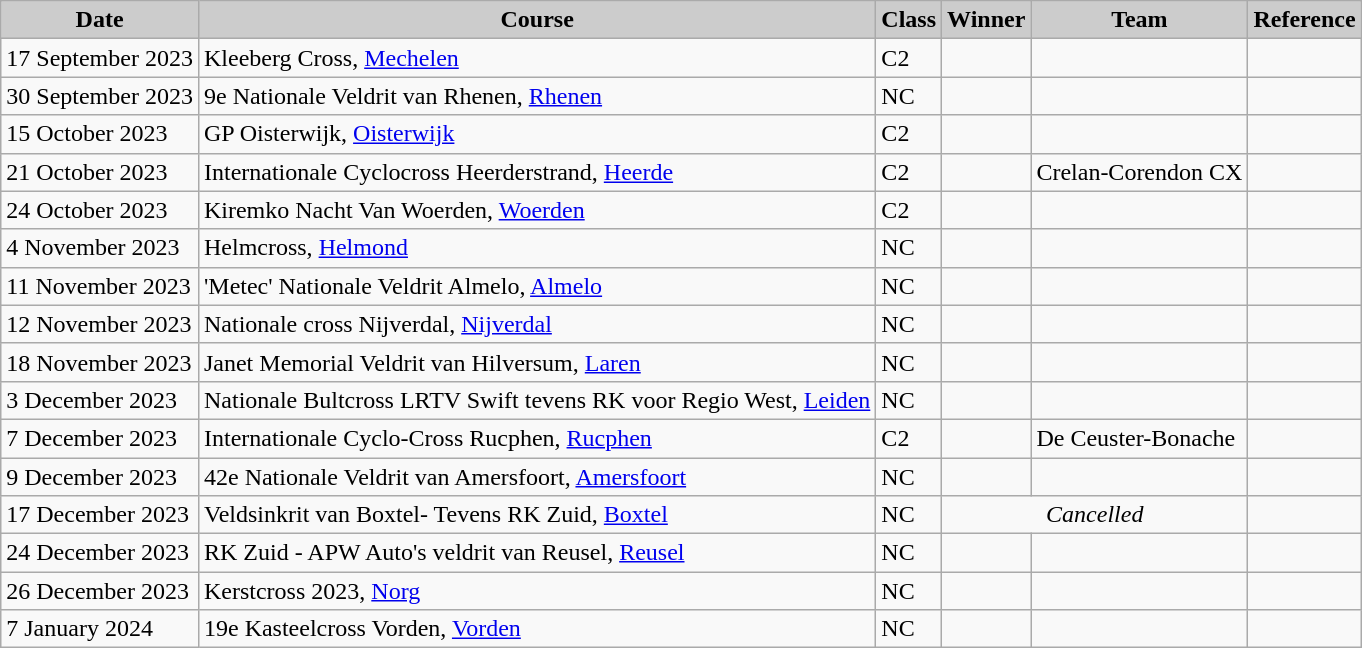<table class="wikitable sortable alternance ">
<tr>
<th scope="col" style="background-color:#CCCCCC;">Date</th>
<th scope="col" style="background-color:#CCCCCC;">Course</th>
<th scope="col" style="background-color:#CCCCCC;">Class</th>
<th scope="col" style="background-color:#CCCCCC;">Winner</th>
<th scope="col" style="background-color:#CCCCCC;">Team</th>
<th scope="col" style="background-color:#CCCCCC;">Reference</th>
</tr>
<tr>
<td>17 September 2023</td>
<td> Kleeberg Cross, <a href='#'>Mechelen</a></td>
<td>C2</td>
<td></td>
<td></td>
<td></td>
</tr>
<tr>
<td>30 September 2023</td>
<td> 9e Nationale Veldrit van Rhenen, <a href='#'>Rhenen</a></td>
<td>NC</td>
<td></td>
<td></td>
<td></td>
</tr>
<tr>
<td>15 October 2023</td>
<td> GP Oisterwijk, <a href='#'>Oisterwijk</a></td>
<td>C2</td>
<td></td>
<td></td>
<td></td>
</tr>
<tr>
<td>21 October 2023</td>
<td> Internationale Cyclocross Heerderstrand, <a href='#'>Heerde</a></td>
<td>C2</td>
<td></td>
<td>Crelan-Corendon CX</td>
<td></td>
</tr>
<tr>
<td>24 October 2023</td>
<td> Kiremko Nacht Van Woerden, <a href='#'>Woerden</a></td>
<td>C2</td>
<td></td>
<td></td>
<td></td>
</tr>
<tr>
<td>4 November 2023</td>
<td> Helmcross, <a href='#'>Helmond</a></td>
<td>NC</td>
<td></td>
<td></td>
<td></td>
</tr>
<tr>
<td>11 November 2023</td>
<td> 'Metec' Nationale Veldrit Almelo, <a href='#'>Almelo</a></td>
<td>NC</td>
<td></td>
<td></td>
<td></td>
</tr>
<tr>
<td>12 November 2023</td>
<td> Nationale cross Nijverdal, <a href='#'>Nijverdal</a></td>
<td>NC</td>
<td></td>
<td></td>
<td></td>
</tr>
<tr>
<td>18 November 2023</td>
<td> Janet Memorial Veldrit van Hilversum, <a href='#'>Laren</a></td>
<td>NC</td>
<td></td>
<td></td>
<td></td>
</tr>
<tr>
<td>3 December 2023</td>
<td> Nationale Bultcross LRTV Swift tevens RK voor Regio West, <a href='#'>Leiden</a></td>
<td>NC</td>
<td></td>
<td></td>
<td></td>
</tr>
<tr>
<td>7 December 2023</td>
<td> Internationale Cyclo-Cross Rucphen, <a href='#'>Rucphen</a></td>
<td>C2</td>
<td></td>
<td>De Ceuster-Bonache</td>
<td></td>
</tr>
<tr>
<td>9 December 2023</td>
<td> 42e Nationale Veldrit van Amersfoort, <a href='#'>Amersfoort</a></td>
<td>NC</td>
<td></td>
<td></td>
<td></td>
</tr>
<tr>
<td>17 December 2023</td>
<td> Veldsinkrit van Boxtel- Tevens RK Zuid, <a href='#'>Boxtel</a></td>
<td>NC</td>
<td align=center colspan="2"><em>Cancelled</em></td>
<td></td>
</tr>
<tr>
<td>24 December 2023</td>
<td> RK Zuid - APW Auto's veldrit van Reusel, <a href='#'>Reusel</a></td>
<td>NC</td>
<td></td>
<td></td>
<td></td>
</tr>
<tr>
<td>26 December 2023</td>
<td> Kerstcross 2023, <a href='#'>Norg</a></td>
<td>NC</td>
<td></td>
<td></td>
<td></td>
</tr>
<tr>
<td>7 January 2024</td>
<td> 19e Kasteelcross Vorden, <a href='#'>Vorden</a></td>
<td>NC</td>
<td></td>
<td></td>
<td></td>
</tr>
</table>
